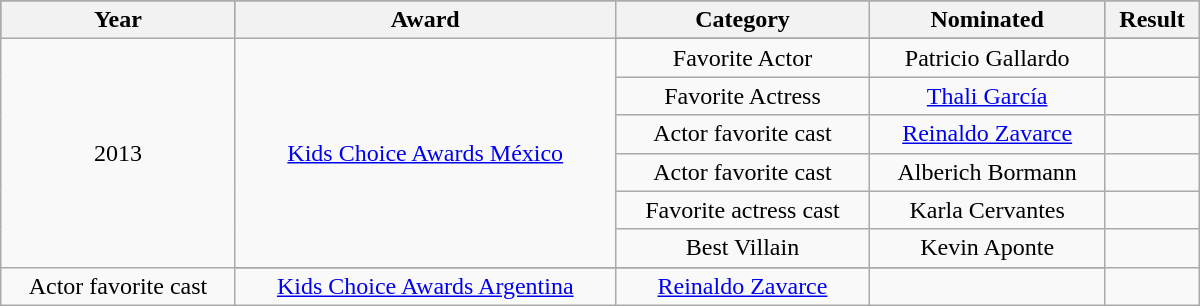<table class="wikitable" width=800px>
<tr style="background:#96c; text-align:center;">
<th>Year</th>
<th>Award</th>
<th>Category</th>
<th>Nominated</th>
<th>Result</th>
</tr>
<tr>
<td style="text-align: center; top" rowspan="9">2013</td>
<td style="text-align: center; top" rowspan="7"><a href='#'>Kids Choice Awards México</a></td>
</tr>
<tr style="text-align: center; top">
<td>Favorite Actor</td>
<td>Patricio Gallardo</td>
<td></td>
</tr>
<tr style="text-align: center; top">
<td>Favorite Actress</td>
<td><a href='#'>Thali García</a></td>
<td></td>
</tr>
<tr style="text-align: center; top">
<td>Actor favorite cast</td>
<td><a href='#'>Reinaldo Zavarce</a></td>
<td></td>
</tr>
<tr style="text-align: center; top">
<td>Actor favorite cast</td>
<td>Alberich Bormann</td>
<td></td>
</tr>
<tr style="text-align: center; top">
<td>Favorite actress cast</td>
<td>Karla Cervantes</td>
<td></td>
</tr>
<tr style="text-align: center; top">
<td>Best Villain</td>
<td>Kevin Aponte</td>
<td></td>
</tr>
<tr>
</tr>
<tr style="text-align: center; top">
<td style="text-align: center; top" rowspan="7"><a href='#'>Kids Choice Awards Argentina</a></td>
</tr>
<tr style="text-align: center; top">
<td>Actor favorite cast</td>
<td><a href='#'>Reinaldo Zavarce</a></td>
<td></td>
</tr>
</table>
